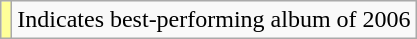<table class="wikitable">
<tr>
<td style="background-color:#FFFF99"></td>
<td>Indicates best-performing album of 2006</td>
</tr>
</table>
